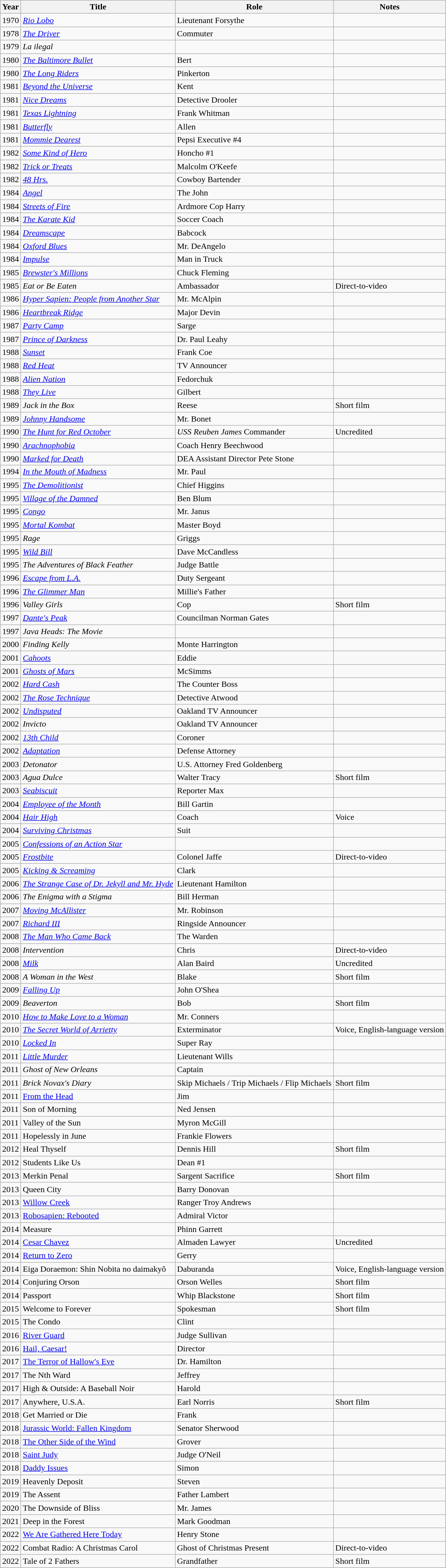<table class="wikitable sortable">
<tr>
<th>Year</th>
<th>Title</th>
<th>Role</th>
<th class="unsortable">Notes</th>
</tr>
<tr>
<td>1970</td>
<td><em><a href='#'>Rio Lobo</a></em></td>
<td>Lieutenant Forsythe</td>
<td></td>
</tr>
<tr>
<td>1978</td>
<td><em><a href='#'>The Driver</a></em></td>
<td>Commuter</td>
<td></td>
</tr>
<tr>
<td>1979</td>
<td><em>La ilegal</em></td>
<td></td>
<td></td>
</tr>
<tr>
<td>1980</td>
<td><em><a href='#'>The Baltimore Bullet</a></em></td>
<td>Bert</td>
<td></td>
</tr>
<tr>
<td>1980</td>
<td><em><a href='#'>The Long Riders</a></em></td>
<td>Pinkerton</td>
<td></td>
</tr>
<tr>
<td>1981</td>
<td><em><a href='#'>Beyond the Universe</a></em></td>
<td>Kent</td>
<td></td>
</tr>
<tr>
<td>1981</td>
<td><em><a href='#'>Nice Dreams</a></em></td>
<td>Detective Drooler</td>
<td></td>
</tr>
<tr>
<td>1981</td>
<td><em><a href='#'>Texas Lightning</a></em></td>
<td>Frank Whitman</td>
<td></td>
</tr>
<tr>
<td>1981</td>
<td><em><a href='#'>Butterfly</a></em></td>
<td>Allen</td>
<td></td>
</tr>
<tr>
<td>1981</td>
<td><em><a href='#'>Mommie Dearest</a></em></td>
<td>Pepsi Executive #4</td>
<td></td>
</tr>
<tr>
<td>1982</td>
<td><em><a href='#'>Some Kind of Hero</a></em></td>
<td>Honcho #1</td>
<td></td>
</tr>
<tr>
<td>1982</td>
<td><em><a href='#'>Trick or Treats</a></em></td>
<td>Malcolm O'Keefe</td>
<td></td>
</tr>
<tr>
<td>1982</td>
<td><em><a href='#'>48 Hrs.</a></em></td>
<td>Cowboy Bartender</td>
<td></td>
</tr>
<tr>
<td>1984</td>
<td><em><a href='#'>Angel</a></em></td>
<td>The John</td>
<td></td>
</tr>
<tr>
<td>1984</td>
<td><em><a href='#'>Streets of Fire</a></em></td>
<td>Ardmore Cop Harry</td>
<td></td>
</tr>
<tr>
<td>1984</td>
<td><em><a href='#'>The Karate Kid</a></em></td>
<td>Soccer Coach</td>
<td></td>
</tr>
<tr>
<td>1984</td>
<td><em><a href='#'>Dreamscape</a></em></td>
<td>Babcock</td>
<td></td>
</tr>
<tr>
<td>1984</td>
<td><em><a href='#'>Oxford Blues</a></em></td>
<td>Mr. DeAngelo</td>
<td></td>
</tr>
<tr>
<td>1984</td>
<td><em><a href='#'>Impulse</a></em></td>
<td>Man in Truck</td>
<td></td>
</tr>
<tr>
<td>1985</td>
<td><em><a href='#'>Brewster's Millions</a></em></td>
<td>Chuck Fleming</td>
<td></td>
</tr>
<tr>
<td>1985</td>
<td><em>Eat or Be Eaten</em></td>
<td>Ambassador</td>
<td>Direct-to-video</td>
</tr>
<tr>
<td>1986</td>
<td><em><a href='#'>Hyper Sapien: People from Another Star</a></em></td>
<td>Mr. McAlpin</td>
<td></td>
</tr>
<tr>
<td>1986</td>
<td><em><a href='#'>Heartbreak Ridge</a></em></td>
<td>Major Devin</td>
<td></td>
</tr>
<tr>
<td>1987</td>
<td><em><a href='#'>Party Camp</a></em></td>
<td>Sarge</td>
<td></td>
</tr>
<tr>
<td>1987</td>
<td><em><a href='#'>Prince of Darkness</a></em></td>
<td>Dr. Paul Leahy</td>
<td></td>
</tr>
<tr>
<td>1988</td>
<td><em><a href='#'>Sunset</a></em></td>
<td>Frank Coe</td>
<td></td>
</tr>
<tr>
<td>1988</td>
<td><em><a href='#'>Red Heat</a></em></td>
<td>TV Announcer</td>
<td></td>
</tr>
<tr>
<td>1988</td>
<td><em><a href='#'>Alien Nation</a></em></td>
<td>Fedorchuk</td>
<td></td>
</tr>
<tr>
<td>1988</td>
<td><em><a href='#'>They Live</a></em></td>
<td>Gilbert</td>
<td></td>
</tr>
<tr>
<td>1989</td>
<td><em>Jack in the Box</em></td>
<td>Reese</td>
<td>Short film</td>
</tr>
<tr>
<td>1989</td>
<td><em><a href='#'>Johnny Handsome</a></em></td>
<td>Mr. Bonet</td>
<td></td>
</tr>
<tr>
<td>1990</td>
<td><em><a href='#'>The Hunt for Red October</a></em></td>
<td><em>USS Reuben James</em> Commander</td>
<td>Uncredited</td>
</tr>
<tr>
<td>1990</td>
<td><em><a href='#'>Arachnophobia</a></em></td>
<td>Coach Henry Beechwood</td>
<td></td>
</tr>
<tr>
<td>1990</td>
<td><em><a href='#'>Marked for Death</a></em></td>
<td>DEA Assistant Director Pete Stone</td>
<td></td>
</tr>
<tr>
<td>1994</td>
<td><em><a href='#'>In the Mouth of Madness</a></em></td>
<td>Mr. Paul</td>
<td></td>
</tr>
<tr>
<td>1995</td>
<td><em><a href='#'>The Demolitionist</a></em></td>
<td>Chief Higgins</td>
<td></td>
</tr>
<tr>
<td>1995</td>
<td><em><a href='#'>Village of the Damned</a></em></td>
<td>Ben Blum</td>
<td></td>
</tr>
<tr>
<td>1995</td>
<td><em><a href='#'>Congo</a></em></td>
<td>Mr. Janus</td>
<td></td>
</tr>
<tr>
<td>1995</td>
<td><em><a href='#'>Mortal Kombat</a></em></td>
<td>Master Boyd</td>
<td></td>
</tr>
<tr>
<td>1995</td>
<td><em>Rage</em></td>
<td>Griggs</td>
<td></td>
</tr>
<tr>
<td>1995</td>
<td><em><a href='#'>Wild Bill</a></em></td>
<td>Dave McCandless</td>
<td></td>
</tr>
<tr>
<td>1995</td>
<td><em>The Adventures of Black Feather</em></td>
<td>Judge Battle</td>
<td></td>
</tr>
<tr>
<td>1996</td>
<td><em><a href='#'>Escape from L.A.</a></em></td>
<td>Duty Sergeant</td>
<td></td>
</tr>
<tr>
<td>1996</td>
<td><em><a href='#'>The Glimmer Man</a></em></td>
<td>Millie's Father</td>
<td></td>
</tr>
<tr>
<td>1996</td>
<td><em>Valley Girls</em></td>
<td>Cop</td>
<td>Short film</td>
</tr>
<tr>
<td>1997</td>
<td><em><a href='#'>Dante's Peak</a></em></td>
<td>Councilman Norman Gates</td>
<td></td>
</tr>
<tr>
<td>1997</td>
<td><em>Java Heads: The Movie</em></td>
<td></td>
<td></td>
</tr>
<tr>
<td>2000</td>
<td><em>Finding Kelly</em></td>
<td>Monte Harrington</td>
<td></td>
</tr>
<tr>
<td>2001</td>
<td><em><a href='#'>Cahoots</a></em></td>
<td>Eddie</td>
<td></td>
</tr>
<tr>
<td>2001</td>
<td><em><a href='#'>Ghosts of Mars</a></em></td>
<td>McSimms</td>
<td></td>
</tr>
<tr>
<td>2002</td>
<td><em><a href='#'>Hard Cash</a></em></td>
<td>The Counter Boss</td>
<td></td>
</tr>
<tr>
<td>2002</td>
<td><em><a href='#'>The Rose Technique</a></em></td>
<td>Detective Atwood</td>
<td></td>
</tr>
<tr>
<td>2002</td>
<td><em><a href='#'>Undisputed</a></em></td>
<td>Oakland TV Announcer</td>
<td></td>
</tr>
<tr>
<td>2002</td>
<td><em>Invicto</em></td>
<td>Oakland TV Announcer</td>
<td></td>
</tr>
<tr>
<td>2002</td>
<td><em><a href='#'>13th Child</a></em></td>
<td>Coroner</td>
<td></td>
</tr>
<tr>
<td>2002</td>
<td><em><a href='#'>Adaptation</a></em></td>
<td>Defense Attorney</td>
<td></td>
</tr>
<tr>
<td>2003</td>
<td><em>Detonator</em></td>
<td>U.S. Attorney Fred Goldenberg</td>
<td></td>
</tr>
<tr>
<td>2003</td>
<td><em>Agua Dulce</em></td>
<td>Walter Tracy</td>
<td>Short film</td>
</tr>
<tr>
<td>2003</td>
<td><em><a href='#'>Seabiscuit</a></em></td>
<td>Reporter Max</td>
<td></td>
</tr>
<tr>
<td>2004</td>
<td><em><a href='#'>Employee of the Month</a></em></td>
<td>Bill Gartin</td>
<td></td>
</tr>
<tr>
<td>2004</td>
<td><em><a href='#'>Hair High</a></em></td>
<td>Coach</td>
<td>Voice</td>
</tr>
<tr>
<td>2004</td>
<td><em><a href='#'>Surviving Christmas</a></em></td>
<td>Suit</td>
<td></td>
</tr>
<tr>
<td>2005</td>
<td><em><a href='#'>Confessions of an Action Star</a></em></td>
<td></td>
<td></td>
</tr>
<tr>
<td>2005</td>
<td><em><a href='#'>Frostbite</a></em></td>
<td>Colonel Jaffe</td>
<td>Direct-to-video</td>
</tr>
<tr>
<td>2005</td>
<td><em><a href='#'>Kicking & Screaming</a></em></td>
<td>Clark</td>
<td></td>
</tr>
<tr>
<td>2006</td>
<td><em><a href='#'>The Strange Case of Dr. Jekyll and Mr. Hyde</a></em></td>
<td>Lieutenant Hamilton</td>
<td></td>
</tr>
<tr>
<td>2006</td>
<td><em>The Enigma with a Stigma</em></td>
<td>Bill Herman</td>
<td></td>
</tr>
<tr>
<td>2007</td>
<td><em><a href='#'>Moving McAllister</a></em></td>
<td>Mr. Robinson</td>
<td></td>
</tr>
<tr>
<td>2007</td>
<td><em><a href='#'>Richard III</a></em></td>
<td>Ringside Announcer</td>
<td></td>
</tr>
<tr>
<td>2008</td>
<td><em><a href='#'>The Man Who Came Back</a></em></td>
<td>The Warden</td>
<td></td>
</tr>
<tr>
<td>2008</td>
<td><em>Intervention</em></td>
<td>Chris</td>
<td>Direct-to-video</td>
</tr>
<tr>
<td>2008</td>
<td><em><a href='#'>Milk</a></em></td>
<td>Alan Baird</td>
<td>Uncredited</td>
</tr>
<tr>
<td>2008</td>
<td><em>A Woman in the West</em></td>
<td>Blake</td>
<td>Short film</td>
</tr>
<tr>
<td>2009</td>
<td><em><a href='#'>Falling Up</a></em></td>
<td>John O'Shea</td>
<td></td>
</tr>
<tr>
<td>2009</td>
<td><em>Beaverton</em></td>
<td>Bob</td>
<td>Short film</td>
</tr>
<tr>
<td>2010</td>
<td><em><a href='#'>How to Make Love to a Woman</a></em></td>
<td>Mr. Conners</td>
<td></td>
</tr>
<tr>
<td>2010</td>
<td><em><a href='#'>The Secret World of Arrietty</a></em></td>
<td>Exterminator</td>
<td>Voice, English-language version</td>
</tr>
<tr>
<td>2010</td>
<td><em><a href='#'>Locked In</a></em></td>
<td>Super Ray</td>
<td></td>
</tr>
<tr>
<td>2011</td>
<td><em><a href='#'>Little Murder</a></em></td>
<td>Lieutenant Wills</td>
<td></td>
</tr>
<tr>
<td>2011</td>
<td><em>Ghost of New Orleans</em></td>
<td>Captain</td>
<td></td>
</tr>
<tr>
<td>2011</td>
<td><em>Brick Novax's Diary</td>
<td>Skip Michaels / Trip Michaels / Flip Michaels</td>
<td>Short film</td>
</tr>
<tr>
<td>2011</td>
<td></em><a href='#'>From the Head</a><em></td>
<td>Jim</td>
</tr>
<tr>
<td>2011</td>
<td></em>Son of Morning<em></td>
<td>Ned Jensen</td>
<td></td>
</tr>
<tr>
<td>2011</td>
<td></em>Valley of the Sun<em></td>
<td>Myron McGill</td>
<td></td>
</tr>
<tr>
<td>2011</td>
<td></em>Hopelessly in June<em></td>
<td>Frankie Flowers</td>
<td></td>
</tr>
<tr>
<td>2012</td>
<td></em>Heal Thyself<em></td>
<td>Dennis Hill</td>
<td>Short film</td>
</tr>
<tr>
<td>2012</td>
<td></em>Students Like Us<em></td>
<td>Dean #1</td>
<td></td>
</tr>
<tr>
<td>2013</td>
<td></em>Merkin Penal<em></td>
<td>Sargent Sacrifice</td>
<td>Short film</td>
</tr>
<tr>
<td>2013</td>
<td></em>Queen City<em></td>
<td>Barry Donovan</td>
<td></td>
</tr>
<tr>
<td>2013</td>
<td></em><a href='#'>Willow Creek</a><em></td>
<td>Ranger Troy Andrews</td>
<td></td>
</tr>
<tr>
<td>2013</td>
<td></em><a href='#'>Robosapien: Rebooted</a><em></td>
<td>Admiral Victor</td>
<td></td>
</tr>
<tr>
<td>2014</td>
<td></em>Measure<em></td>
<td>Phinn Garrett</td>
<td></td>
</tr>
<tr>
<td>2014</td>
<td></em><a href='#'>Cesar Chavez</a><em></td>
<td>Almaden Lawyer</td>
<td>Uncredited</td>
</tr>
<tr>
<td>2014</td>
<td></em><a href='#'>Return to Zero</a><em></td>
<td>Gerry</td>
</tr>
<tr>
<td>2014</td>
<td></em>Eiga Doraemon: Shin Nobita no daimakyô<em></td>
<td>Daburanda</td>
<td>Voice, English-language version</td>
</tr>
<tr>
<td>2014</td>
<td></em>Conjuring Orson<em></td>
<td>Orson Welles</td>
<td>Short film</td>
</tr>
<tr>
<td>2014</td>
<td></em>Passport<em></td>
<td>Whip Blackstone</td>
<td>Short film</td>
</tr>
<tr>
<td>2015</td>
<td></em>Welcome to Forever<em></td>
<td>Spokesman</td>
<td>Short film</td>
</tr>
<tr>
<td>2015</td>
<td></em>The Condo<em></td>
<td>Clint</td>
<td></td>
</tr>
<tr>
<td>2016</td>
<td></em><a href='#'>River Guard</a><em></td>
<td>Judge Sullivan</td>
<td></td>
</tr>
<tr>
<td>2016</td>
<td></em><a href='#'>Hail, Caesar!</a><em></td>
<td>Director</td>
<td></td>
</tr>
<tr>
<td>2017</td>
<td></em><a href='#'>The Terror of Hallow's Eve</a><em></td>
<td>Dr. Hamilton</td>
<td></td>
</tr>
<tr>
<td>2017</td>
<td></em>The Nth Ward<em></td>
<td>Jeffrey</td>
<td></td>
</tr>
<tr>
<td>2017</td>
<td></em>High & Outside: A Baseball Noir<em></td>
<td>Harold</td>
<td></td>
</tr>
<tr>
<td>2017</td>
<td></em>Anywhere, U.S.A.<em></td>
<td>Earl Norris</td>
<td>Short film</td>
</tr>
<tr>
<td>2018</td>
<td></em>Get Married or Die<em></td>
<td>Frank</td>
<td></td>
</tr>
<tr>
<td>2018</td>
<td></em><a href='#'>Jurassic World: Fallen Kingdom</a><em></td>
<td>Senator Sherwood</td>
<td></td>
</tr>
<tr>
<td>2018</td>
<td></em><a href='#'>The Other Side of the Wind</a><em></td>
<td>Grover</td>
<td></td>
</tr>
<tr>
<td>2018</td>
<td></em><a href='#'>Saint Judy</a><em></td>
<td>Judge O'Neil</td>
<td></td>
</tr>
<tr>
<td>2018</td>
<td></em><a href='#'>Daddy Issues</a><em></td>
<td>Simon</td>
<td></td>
</tr>
<tr>
<td>2019</td>
<td></em>Heavenly Deposit<em></td>
<td>Steven</td>
<td></td>
</tr>
<tr>
<td>2019</td>
<td></em>The Assent<em></td>
<td>Father Lambert</td>
<td></td>
</tr>
<tr>
<td>2020</td>
<td></em>The Downside of Bliss<em></td>
<td>Mr. James</td>
<td></td>
</tr>
<tr>
<td>2021</td>
<td></em>Deep in the Forest<em></td>
<td>Mark Goodman</td>
<td></td>
</tr>
<tr>
<td>2022</td>
<td></em><a href='#'>We Are Gathered Here Today</a><em></td>
<td>Henry Stone</td>
<td></td>
</tr>
<tr>
<td>2022</td>
<td></em>Combat Radio: A Christmas Carol<em></td>
<td>Ghost of Christmas Present</td>
<td>Direct-to-video</td>
</tr>
<tr>
<td>2022</td>
<td></em>Tale of 2 Fathers<em></td>
<td>Grandfather</td>
<td>Short film</td>
</tr>
</table>
